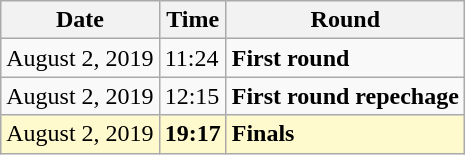<table class="wikitable">
<tr>
<th>Date</th>
<th>Time</th>
<th>Round</th>
</tr>
<tr>
<td>August 2, 2019</td>
<td>11:24</td>
<td><strong>First round</strong></td>
</tr>
<tr>
<td>August 2, 2019</td>
<td>12:15</td>
<td><strong>First round repechage</strong></td>
</tr>
<tr style=background:lemonchiffon>
<td>August 2, 2019</td>
<td><strong>19:17</strong></td>
<td><strong>Finals</strong></td>
</tr>
</table>
